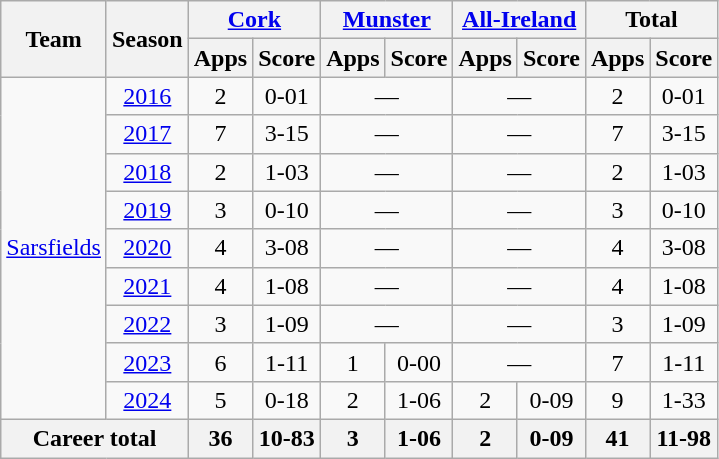<table class="wikitable" style="text-align:center">
<tr>
<th rowspan="2">Team</th>
<th rowspan="2">Season</th>
<th colspan="2"><a href='#'>Cork</a></th>
<th colspan="2"><a href='#'>Munster</a></th>
<th colspan="2"><a href='#'>All-Ireland</a></th>
<th colspan="2">Total</th>
</tr>
<tr>
<th>Apps</th>
<th>Score</th>
<th>Apps</th>
<th>Score</th>
<th>Apps</th>
<th>Score</th>
<th>Apps</th>
<th>Score</th>
</tr>
<tr>
<td rowspan="9"><a href='#'>Sarsfields</a></td>
<td><a href='#'>2016</a></td>
<td>2</td>
<td>0-01</td>
<td colspan=2>—</td>
<td colspan=2>—</td>
<td>2</td>
<td>0-01</td>
</tr>
<tr>
<td><a href='#'>2017</a></td>
<td>7</td>
<td>3-15</td>
<td colspan=2>—</td>
<td colspan=2>—</td>
<td>7</td>
<td>3-15</td>
</tr>
<tr>
<td><a href='#'>2018</a></td>
<td>2</td>
<td>1-03</td>
<td colspan=2>—</td>
<td colspan=2>—</td>
<td>2</td>
<td>1-03</td>
</tr>
<tr>
<td><a href='#'>2019</a></td>
<td>3</td>
<td>0-10</td>
<td colspan=2>—</td>
<td colspan=2>—</td>
<td>3</td>
<td>0-10</td>
</tr>
<tr>
<td><a href='#'>2020</a></td>
<td>4</td>
<td>3-08</td>
<td colspan=2>—</td>
<td colspan=2>—</td>
<td>4</td>
<td>3-08</td>
</tr>
<tr>
<td><a href='#'>2021</a></td>
<td>4</td>
<td>1-08</td>
<td colspan=2>—</td>
<td colspan=2>—</td>
<td>4</td>
<td>1-08</td>
</tr>
<tr>
<td><a href='#'>2022</a></td>
<td>3</td>
<td>1-09</td>
<td colspan=2>—</td>
<td colspan=2>—</td>
<td>3</td>
<td>1-09</td>
</tr>
<tr>
<td><a href='#'>2023</a></td>
<td>6</td>
<td>1-11</td>
<td>1</td>
<td>0-00</td>
<td colspan=2>—</td>
<td>7</td>
<td>1-11</td>
</tr>
<tr>
<td><a href='#'>2024</a></td>
<td>5</td>
<td>0-18</td>
<td>2</td>
<td>1-06</td>
<td>2</td>
<td>0-09</td>
<td>9</td>
<td>1-33</td>
</tr>
<tr>
<th colspan="2">Career total</th>
<th>36</th>
<th>10-83</th>
<th>3</th>
<th>1-06</th>
<th>2</th>
<th>0-09</th>
<th>41</th>
<th>11-98</th>
</tr>
</table>
